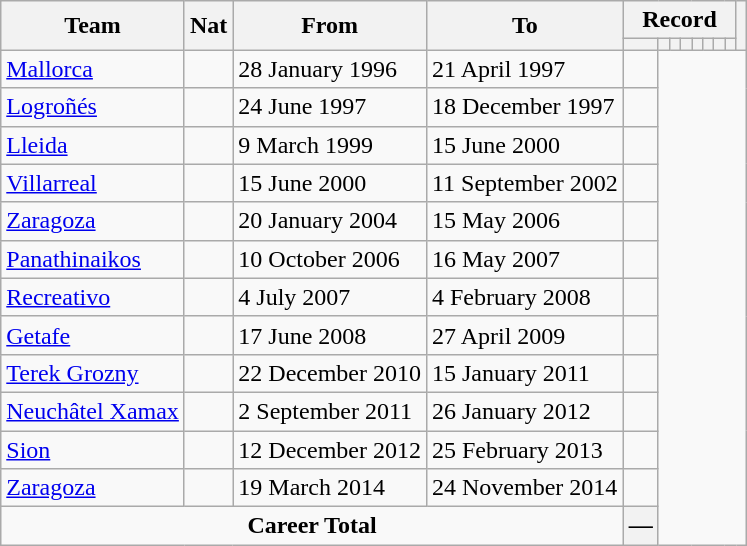<table class="wikitable" style="text-align: center">
<tr>
<th rowspan="2">Team</th>
<th rowspan="2">Nat</th>
<th rowspan="2">From</th>
<th rowspan="2">To</th>
<th colspan="8">Record</th>
<th rowspan=2></th>
</tr>
<tr>
<th></th>
<th></th>
<th></th>
<th></th>
<th></th>
<th></th>
<th></th>
<th></th>
</tr>
<tr>
<td align="left"><a href='#'>Mallorca</a></td>
<td></td>
<td align=left>28 January 1996</td>
<td align=left>21 April 1997<br></td>
<td></td>
</tr>
<tr>
<td align="left"><a href='#'>Logroñés</a></td>
<td></td>
<td align=left>24 June 1997</td>
<td align=left>18 December 1997<br></td>
<td></td>
</tr>
<tr>
<td align="left"><a href='#'>Lleida</a></td>
<td></td>
<td align=left>9 March 1999</td>
<td align=left>15 June 2000<br></td>
<td></td>
</tr>
<tr>
<td align="left"><a href='#'>Villarreal</a></td>
<td></td>
<td align=left>15 June 2000</td>
<td align=left>11 September 2002<br></td>
<td></td>
</tr>
<tr>
<td align="left"><a href='#'>Zaragoza</a></td>
<td></td>
<td align=left>20 January 2004</td>
<td align=left>15 May 2006<br></td>
<td></td>
</tr>
<tr>
<td align="left"><a href='#'>Panathinaikos</a></td>
<td></td>
<td align=left>10 October 2006</td>
<td align=left>16 May 2007<br></td>
<td></td>
</tr>
<tr>
<td align="left"><a href='#'>Recreativo</a></td>
<td></td>
<td align=left>4 July 2007</td>
<td align=left>4 February 2008<br></td>
<td></td>
</tr>
<tr>
<td align="left"><a href='#'>Getafe</a></td>
<td></td>
<td align=left>17 June 2008</td>
<td align=left>27 April 2009<br></td>
<td></td>
</tr>
<tr>
<td align="left"><a href='#'>Terek Grozny</a></td>
<td></td>
<td align=left>22 December 2010</td>
<td align=left>15 January 2011<br></td>
<td></td>
</tr>
<tr>
<td align="left"><a href='#'>Neuchâtel Xamax</a></td>
<td></td>
<td align=left>2 September 2011</td>
<td align=left>26 January 2012<br></td>
<td></td>
</tr>
<tr>
<td align="left"><a href='#'>Sion</a></td>
<td></td>
<td align=left>12 December 2012</td>
<td align=left>25 February 2013<br></td>
<td></td>
</tr>
<tr>
<td align="left"><a href='#'>Zaragoza</a></td>
<td></td>
<td align=left>19 March 2014</td>
<td align=left>24 November 2014<br></td>
<td></td>
</tr>
<tr>
<td colspan=4><strong>Career Total</strong><br></td>
<th>—</th>
</tr>
</table>
